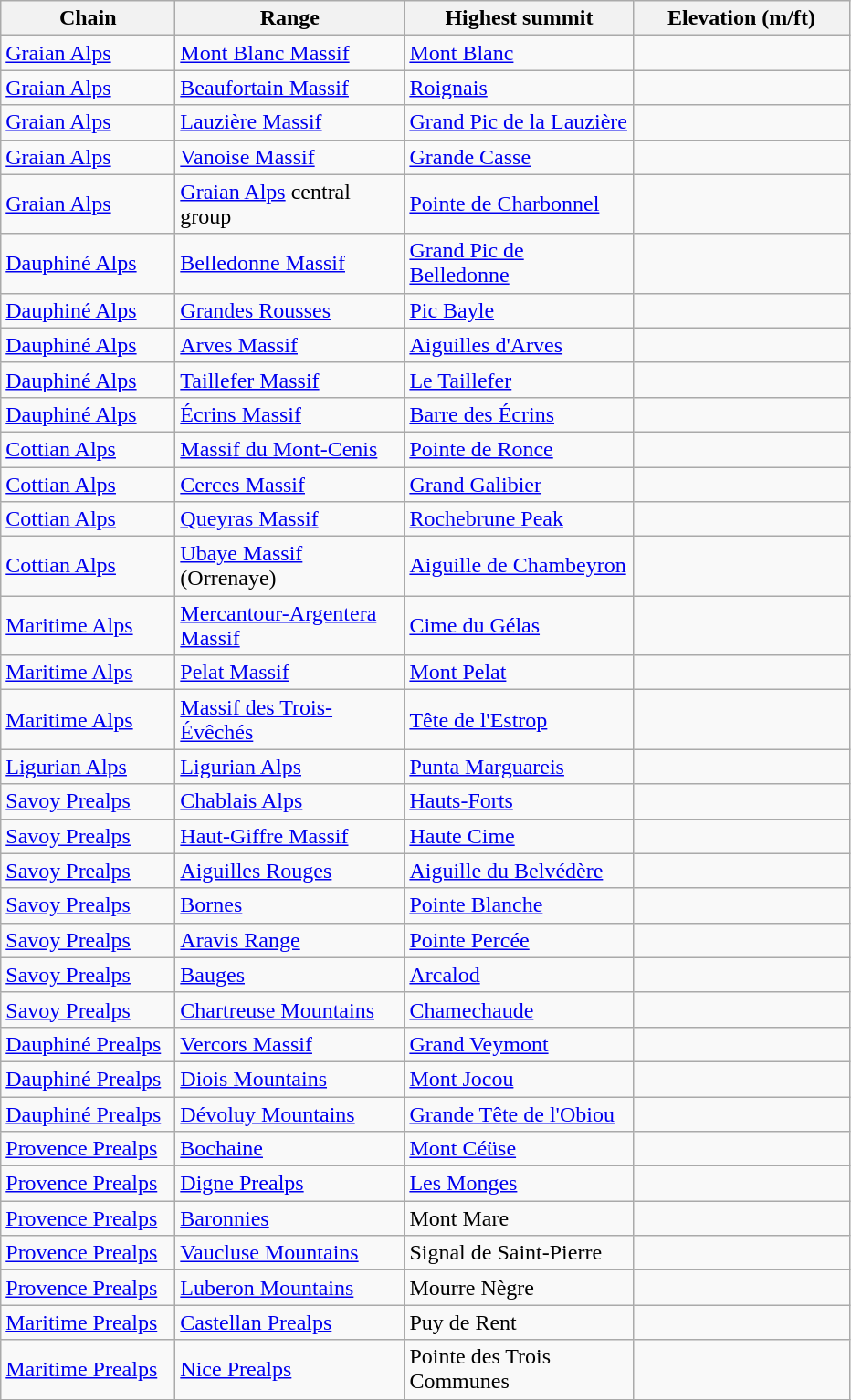<table class="wikitable sortable">
<tr>
<th width="120">Chain</th>
<th width="160">Range</th>
<th width="160">Highest summit</th>
<th width="150">Elevation (m/ft)</th>
</tr>
<tr>
<td><a href='#'>Graian Alps</a></td>
<td><a href='#'>Mont Blanc Massif</a></td>
<td><a href='#'>Mont Blanc</a></td>
<td></td>
</tr>
<tr>
<td><a href='#'>Graian Alps</a></td>
<td><a href='#'>Beaufortain Massif</a></td>
<td><a href='#'>Roignais</a></td>
<td></td>
</tr>
<tr>
<td><a href='#'>Graian Alps</a></td>
<td><a href='#'>Lauzière Massif</a></td>
<td><a href='#'>Grand Pic de la Lauzière</a></td>
<td></td>
</tr>
<tr>
<td><a href='#'>Graian Alps</a></td>
<td><a href='#'>Vanoise Massif</a></td>
<td><a href='#'>Grande Casse</a></td>
<td></td>
</tr>
<tr>
<td><a href='#'>Graian Alps</a></td>
<td><a href='#'>Graian Alps</a> central group</td>
<td><a href='#'>Pointe de Charbonnel</a></td>
<td></td>
</tr>
<tr>
<td><a href='#'>Dauphiné Alps</a></td>
<td><a href='#'>Belledonne Massif</a></td>
<td><a href='#'>Grand Pic de Belledonne</a></td>
<td></td>
</tr>
<tr>
<td><a href='#'>Dauphiné Alps</a></td>
<td><a href='#'>Grandes Rousses</a></td>
<td><a href='#'>Pic Bayle</a></td>
<td></td>
</tr>
<tr>
<td><a href='#'>Dauphiné Alps</a></td>
<td><a href='#'>Arves Massif</a></td>
<td><a href='#'>Aiguilles d'Arves</a></td>
<td></td>
</tr>
<tr>
<td><a href='#'>Dauphiné Alps</a></td>
<td><a href='#'>Taillefer Massif</a></td>
<td><a href='#'>Le Taillefer</a></td>
<td></td>
</tr>
<tr>
<td><a href='#'>Dauphiné Alps</a></td>
<td><a href='#'>Écrins Massif</a></td>
<td><a href='#'>Barre des Écrins</a></td>
<td></td>
</tr>
<tr>
<td><a href='#'>Cottian Alps</a></td>
<td><a href='#'>Massif du Mont-Cenis</a></td>
<td><a href='#'>Pointe de Ronce</a></td>
<td></td>
</tr>
<tr>
<td><a href='#'>Cottian Alps</a></td>
<td><a href='#'>Cerces Massif</a></td>
<td><a href='#'>Grand Galibier</a></td>
<td></td>
</tr>
<tr>
<td><a href='#'>Cottian Alps</a></td>
<td><a href='#'>Queyras Massif</a></td>
<td><a href='#'>Rochebrune Peak</a></td>
<td></td>
</tr>
<tr>
<td><a href='#'>Cottian Alps</a></td>
<td><a href='#'>Ubaye Massif</a> (Orrenaye)</td>
<td><a href='#'>Aiguille de Chambeyron</a></td>
<td></td>
</tr>
<tr>
<td><a href='#'>Maritime Alps</a></td>
<td><a href='#'>Mercantour-Argentera Massif</a></td>
<td><a href='#'>Cime du Gélas</a></td>
<td></td>
</tr>
<tr>
<td><a href='#'>Maritime Alps</a></td>
<td><a href='#'>Pelat Massif</a></td>
<td><a href='#'>Mont Pelat</a></td>
<td></td>
</tr>
<tr>
<td><a href='#'>Maritime Alps</a></td>
<td><a href='#'>Massif des Trois-Évêchés</a></td>
<td><a href='#'>Tête de l'Estrop</a></td>
<td></td>
</tr>
<tr>
<td><a href='#'>Ligurian Alps</a></td>
<td><a href='#'>Ligurian Alps</a></td>
<td><a href='#'>Punta Marguareis</a></td>
<td></td>
</tr>
<tr>
<td><a href='#'>Savoy Prealps</a></td>
<td><a href='#'>Chablais Alps</a></td>
<td><a href='#'>Hauts-Forts</a></td>
<td></td>
</tr>
<tr>
<td><a href='#'>Savoy Prealps</a></td>
<td><a href='#'>Haut-Giffre Massif</a></td>
<td><a href='#'>Haute Cime</a></td>
<td></td>
</tr>
<tr>
<td><a href='#'>Savoy Prealps</a></td>
<td><a href='#'>Aiguilles Rouges</a></td>
<td><a href='#'>Aiguille du Belvédère</a></td>
<td></td>
</tr>
<tr>
<td><a href='#'>Savoy Prealps</a></td>
<td><a href='#'>Bornes</a></td>
<td><a href='#'>Pointe Blanche</a></td>
<td></td>
</tr>
<tr>
<td><a href='#'>Savoy Prealps</a></td>
<td><a href='#'>Aravis Range</a></td>
<td><a href='#'>Pointe Percée</a></td>
<td></td>
</tr>
<tr>
<td><a href='#'>Savoy Prealps</a></td>
<td><a href='#'>Bauges</a></td>
<td><a href='#'>Arcalod</a></td>
<td></td>
</tr>
<tr>
<td><a href='#'>Savoy Prealps</a></td>
<td><a href='#'>Chartreuse Mountains</a></td>
<td><a href='#'>Chamechaude</a></td>
<td></td>
</tr>
<tr>
<td><a href='#'>Dauphiné Prealps</a></td>
<td><a href='#'>Vercors Massif</a></td>
<td><a href='#'>Grand Veymont</a></td>
<td></td>
</tr>
<tr>
<td><a href='#'>Dauphiné Prealps</a></td>
<td><a href='#'>Diois Mountains</a></td>
<td><a href='#'>Mont Jocou</a></td>
<td></td>
</tr>
<tr>
<td><a href='#'>Dauphiné Prealps</a></td>
<td><a href='#'>Dévoluy Mountains</a></td>
<td><a href='#'>Grande Tête de l'Obiou</a></td>
<td></td>
</tr>
<tr>
<td><a href='#'>Provence Prealps</a></td>
<td><a href='#'>Bochaine</a></td>
<td><a href='#'>Mont Céüse</a></td>
<td></td>
</tr>
<tr>
<td><a href='#'>Provence Prealps</a></td>
<td><a href='#'>Digne Prealps</a></td>
<td><a href='#'>Les Monges</a></td>
<td></td>
</tr>
<tr>
<td><a href='#'>Provence Prealps</a></td>
<td><a href='#'>Baronnies</a></td>
<td>Mont Mare</td>
<td></td>
</tr>
<tr>
<td><a href='#'>Provence Prealps</a></td>
<td><a href='#'>Vaucluse Mountains</a></td>
<td>Signal de Saint-Pierre</td>
<td></td>
</tr>
<tr>
<td><a href='#'>Provence Prealps</a></td>
<td><a href='#'>Luberon Mountains</a></td>
<td>Mourre Nègre</td>
<td></td>
</tr>
<tr>
<td><a href='#'>Maritime Prealps</a></td>
<td><a href='#'>Castellan Prealps</a></td>
<td>Puy de Rent</td>
<td></td>
</tr>
<tr>
<td><a href='#'>Maritime Prealps</a></td>
<td><a href='#'>Nice Prealps</a></td>
<td>Pointe des Trois Communes</td>
<td></td>
</tr>
<tr>
</tr>
</table>
